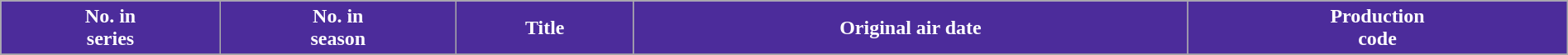<table class="wikitable plainrowheaders" width="100%" style="margin-right: 0;">
<tr>
<th style="background-color: #4c2c9b; color:#ffffff;">No. in<br>series</th>
<th style="background-color: #4c2c9b; color:#ffffff;">No. in<br>season</th>
<th style="background-color: #4c2c9b; color:#ffffff;">Title</th>
<th style="background-color: #4c2c9b; color:#ffffff;">Original air date</th>
<th style="background-color: #4c2c9b; color:#ffffff;">Production<br>code</th>
</tr>
<tr>
</tr>
</table>
